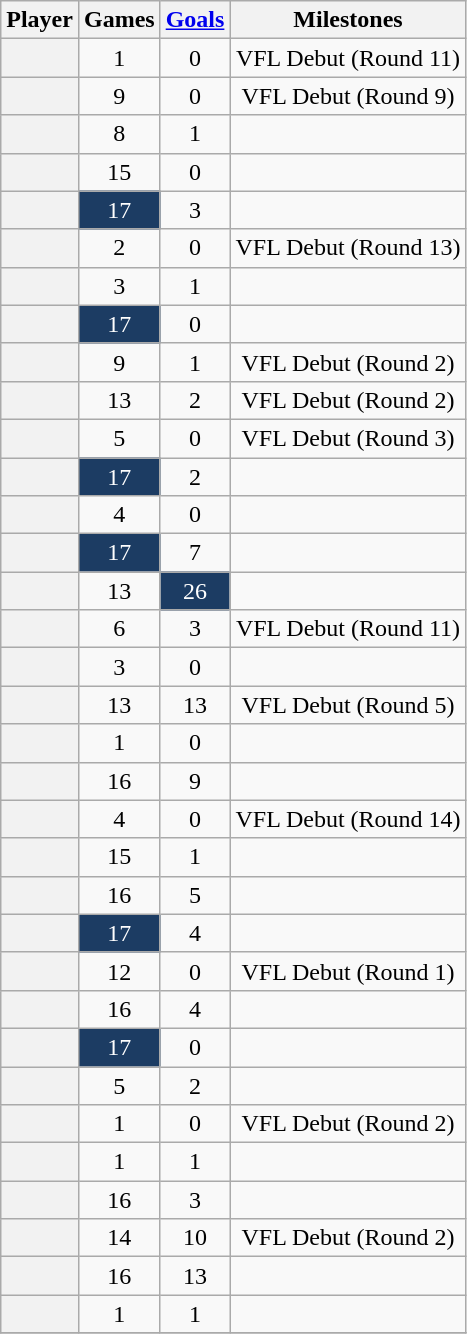<table class="wikitable plainrowheaders sortable" style="text-align:center;">
<tr>
<th scope="col">Player</th>
<th scope="col" width:3em>Games</th>
<th scope="col" width:3em><a href='#'>Goals</a></th>
<th scope="col" width:3em>Milestones</th>
</tr>
<tr>
<th scope="row"></th>
<td>1</td>
<td>0</td>
<td>VFL Debut (Round 11)</td>
</tr>
<tr>
<th scope="row"></th>
<td>9</td>
<td>0</td>
<td>VFL Debut (Round 9)</td>
</tr>
<tr>
<th scope="row"></th>
<td>8</td>
<td>1</td>
<td></td>
</tr>
<tr>
<th scope="row"></th>
<td>15</td>
<td>0</td>
<td></td>
</tr>
<tr>
<th scope="row"></th>
<td style="background:#1C3C63; color:white">17</td>
<td>3</td>
<td></td>
</tr>
<tr>
<th scope="row"></th>
<td>2</td>
<td>0</td>
<td>VFL Debut (Round 13)</td>
</tr>
<tr>
<th scope="row"></th>
<td>3</td>
<td>1</td>
<td></td>
</tr>
<tr>
<th scope="row"></th>
<td style="background:#1C3C63; color:white">17</td>
<td>0</td>
<td></td>
</tr>
<tr>
<th scope="row"></th>
<td>9</td>
<td>1</td>
<td>VFL Debut (Round 2)</td>
</tr>
<tr>
<th scope="row"></th>
<td>13</td>
<td>2</td>
<td>VFL Debut (Round 2)</td>
</tr>
<tr>
<th scope="row"></th>
<td>5</td>
<td>0</td>
<td>VFL Debut (Round 3)</td>
</tr>
<tr>
<th scope="row"></th>
<td style="background:#1C3C63; color:white">17</td>
<td>2</td>
<td></td>
</tr>
<tr>
<th scope="row"></th>
<td>4</td>
<td>0</td>
<td></td>
</tr>
<tr>
<th scope="row"></th>
<td style="background:#1C3C63; color:white">17</td>
<td>7</td>
<td></td>
</tr>
<tr>
<th scope="row"></th>
<td>13</td>
<td style="background:#1C3C63; color:white">26</td>
<td></td>
</tr>
<tr>
<th scope="row"></th>
<td>6</td>
<td>3</td>
<td>VFL Debut (Round 11)</td>
</tr>
<tr>
<th scope="row"></th>
<td>3</td>
<td>0</td>
<td></td>
</tr>
<tr>
<th scope="row"></th>
<td>13</td>
<td>13</td>
<td>VFL Debut (Round 5)</td>
</tr>
<tr>
<th scope="row"></th>
<td>1</td>
<td>0</td>
<td></td>
</tr>
<tr>
<th scope="row"></th>
<td>16</td>
<td>9</td>
<td></td>
</tr>
<tr>
<th scope="row"></th>
<td>4</td>
<td>0</td>
<td>VFL Debut (Round 14)</td>
</tr>
<tr>
<th scope="row"></th>
<td>15</td>
<td>1</td>
<td></td>
</tr>
<tr>
<th scope="row"></th>
<td>16</td>
<td>5</td>
<td></td>
</tr>
<tr>
<th scope="row"></th>
<td style="background:#1C3C63; color:white">17</td>
<td>4</td>
<td></td>
</tr>
<tr>
<th scope="row"></th>
<td>12</td>
<td>0</td>
<td>VFL Debut (Round 1)</td>
</tr>
<tr>
<th scope="row"></th>
<td>16</td>
<td>4</td>
<td></td>
</tr>
<tr>
<th scope="row"></th>
<td style="background:#1C3C63; color:white">17</td>
<td>0</td>
<td></td>
</tr>
<tr>
<th scope="row"></th>
<td>5</td>
<td>2</td>
<td></td>
</tr>
<tr>
<th scope="row"></th>
<td>1</td>
<td>0</td>
<td>VFL Debut (Round 2)</td>
</tr>
<tr>
<th scope="row"></th>
<td>1</td>
<td>1</td>
<td></td>
</tr>
<tr>
<th scope="row"></th>
<td>16</td>
<td>3</td>
<td></td>
</tr>
<tr>
<th scope="row"></th>
<td>14</td>
<td>10</td>
<td>VFL Debut (Round 2)</td>
</tr>
<tr>
<th scope="row"></th>
<td>16</td>
<td>13</td>
<td></td>
</tr>
<tr>
<th scope="row"></th>
<td>1</td>
<td>1</td>
<td></td>
</tr>
<tr>
</tr>
</table>
